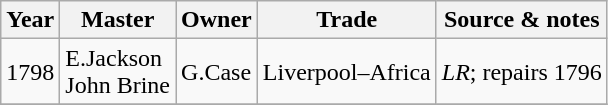<table class=" wikitable">
<tr>
<th>Year</th>
<th>Master</th>
<th>Owner</th>
<th>Trade</th>
<th>Source & notes</th>
</tr>
<tr>
<td>1798</td>
<td>E.Jackson<br>John Brine</td>
<td>G.Case</td>
<td>Liverpool–Africa</td>
<td><em>LR</em>; repairs 1796</td>
</tr>
<tr>
</tr>
</table>
